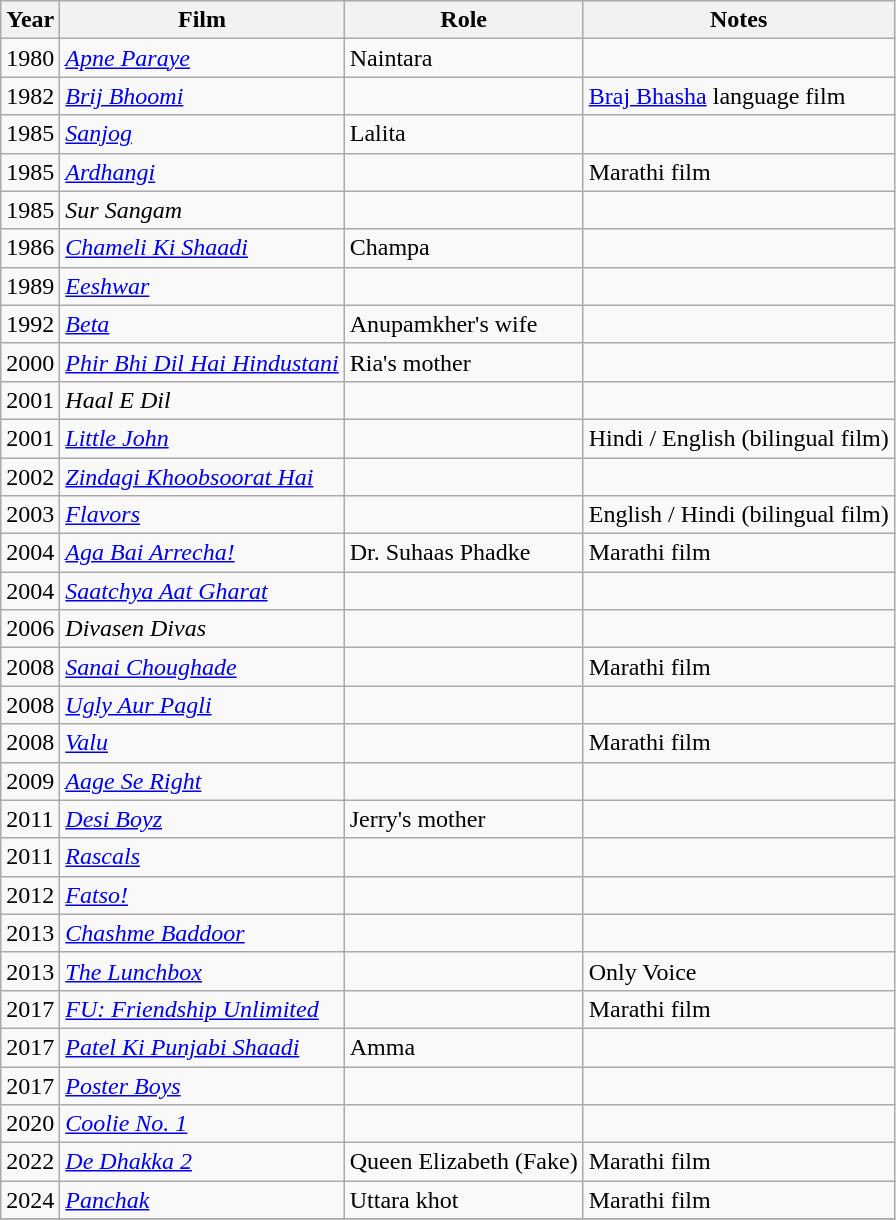<table class="wikitable sortable">
<tr>
<th>Year</th>
<th>Film</th>
<th>Role</th>
<th>Notes</th>
</tr>
<tr>
<td>1980</td>
<td><em><a href='#'>Apne Paraye</a></em></td>
<td>Naintara</td>
<td></td>
</tr>
<tr>
<td>1982</td>
<td><em><a href='#'>Brij Bhoomi</a></em></td>
<td></td>
<td><a href='#'>Braj Bhasha</a> language film</td>
</tr>
<tr>
<td>1985</td>
<td><em><a href='#'>Sanjog</a></em></td>
<td>Lalita</td>
<td></td>
</tr>
<tr>
<td>1985</td>
<td><em><a href='#'>Ardhangi</a></em></td>
<td></td>
<td>Marathi film</td>
</tr>
<tr>
<td>1985</td>
<td><em>Sur Sangam</em></td>
<td></td>
<td></td>
</tr>
<tr>
<td>1986</td>
<td><em><a href='#'>Chameli Ki Shaadi</a></em></td>
<td>Champa</td>
<td></td>
</tr>
<tr>
<td>1989</td>
<td><em><a href='#'>Eeshwar</a></em></td>
<td></td>
<td></td>
</tr>
<tr>
<td>1992</td>
<td><em><a href='#'>Beta</a></em></td>
<td>Anupamkher's wife</td>
<td></td>
</tr>
<tr>
<td>2000</td>
<td><em><a href='#'>Phir Bhi Dil Hai Hindustani</a></em></td>
<td>Ria's mother</td>
<td></td>
</tr>
<tr>
<td>2001</td>
<td><em>Haal E Dil</em></td>
<td></td>
<td></td>
</tr>
<tr>
<td>2001</td>
<td><em><a href='#'>Little John</a></em></td>
<td></td>
<td>Hindi / English (bilingual film)</td>
</tr>
<tr>
<td>2002</td>
<td><em><a href='#'>Zindagi Khoobsoorat Hai</a></em></td>
<td></td>
<td></td>
</tr>
<tr>
<td>2003</td>
<td><em><a href='#'>Flavors</a></em></td>
<td></td>
<td>English / Hindi (bilingual film)</td>
</tr>
<tr>
<td>2004</td>
<td><em><a href='#'>Aga Bai Arrecha!</a></em></td>
<td>Dr. Suhaas Phadke</td>
<td>Marathi film</td>
</tr>
<tr>
<td>2004</td>
<td><em><a href='#'>Saatchya Aat Gharat</a></em></td>
<td></td>
<td></td>
</tr>
<tr>
<td>2006</td>
<td><em>Divasen Divas</em></td>
<td></td>
<td></td>
</tr>
<tr>
<td>2008</td>
<td><em><a href='#'>Sanai Choughade</a></em></td>
<td></td>
<td>Marathi film</td>
</tr>
<tr>
<td>2008</td>
<td><em><a href='#'>Ugly Aur Pagli</a></em></td>
<td></td>
<td></td>
</tr>
<tr>
<td>2008</td>
<td><em><a href='#'>Valu</a></em></td>
<td></td>
<td>Marathi film</td>
</tr>
<tr>
<td>2009</td>
<td><em><a href='#'>Aage Se Right</a></em></td>
<td></td>
<td></td>
</tr>
<tr>
<td>2011</td>
<td><em><a href='#'>Desi Boyz</a></em></td>
<td>Jerry's mother</td>
<td></td>
</tr>
<tr>
<td>2011</td>
<td><em><a href='#'>Rascals</a></em></td>
<td></td>
<td></td>
</tr>
<tr>
<td>2012</td>
<td><em><a href='#'>Fatso!</a></em></td>
<td></td>
<td></td>
</tr>
<tr>
<td>2013</td>
<td><em><a href='#'>Chashme Baddoor</a></em></td>
<td></td>
<td></td>
</tr>
<tr>
<td>2013</td>
<td><em><a href='#'>The Lunchbox</a></em></td>
<td></td>
<td>Only Voice</td>
</tr>
<tr>
<td>2017</td>
<td><em><a href='#'>FU: Friendship Unlimited</a></em></td>
<td></td>
<td>Marathi film</td>
</tr>
<tr>
<td>2017</td>
<td><em><a href='#'>Patel Ki Punjabi Shaadi</a></em></td>
<td>Amma</td>
<td></td>
</tr>
<tr>
<td>2017</td>
<td><em><a href='#'>Poster Boys</a></em></td>
<td></td>
<td></td>
</tr>
<tr>
<td>2020</td>
<td><em><a href='#'>Coolie No. 1</a></em></td>
<td></td>
<td></td>
</tr>
<tr>
<td>2022</td>
<td><em><a href='#'>De Dhakka 2</a></em></td>
<td>Queen Elizabeth (Fake)</td>
<td>Marathi film</td>
</tr>
<tr>
<td>2024</td>
<td><em><a href='#'>Panchak</a></em></td>
<td>Uttara khot</td>
<td>Marathi film</td>
</tr>
<tr>
</tr>
</table>
